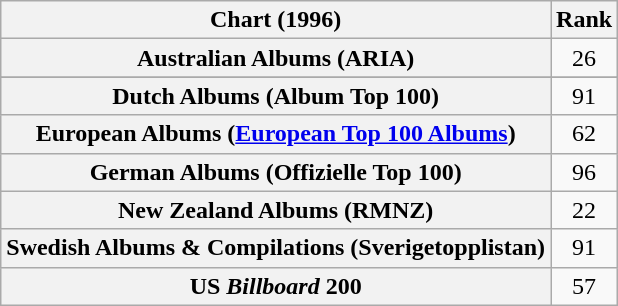<table class="wikitable plainrowheaders sortable">
<tr>
<th>Chart (1996)</th>
<th>Rank</th>
</tr>
<tr>
<th scope="row">Australian Albums (ARIA)</th>
<td align="center">26</td>
</tr>
<tr>
</tr>
<tr>
<th scope="row">Dutch Albums (Album Top 100)</th>
<td align="center">91</td>
</tr>
<tr>
<th scope="row">European Albums (<a href='#'>European Top 100 Albums</a>)</th>
<td align="center">62</td>
</tr>
<tr>
<th scope="row">German Albums (Offizielle Top 100)</th>
<td align="center">96</td>
</tr>
<tr>
<th scope="row">New Zealand Albums (RMNZ)</th>
<td align="center">22</td>
</tr>
<tr>
<th scope="row">Swedish Albums & Compilations (Sverigetopplistan)</th>
<td align="center">91</td>
</tr>
<tr>
<th scope="row">US <em>Billboard</em> 200</th>
<td align="center">57</td>
</tr>
</table>
